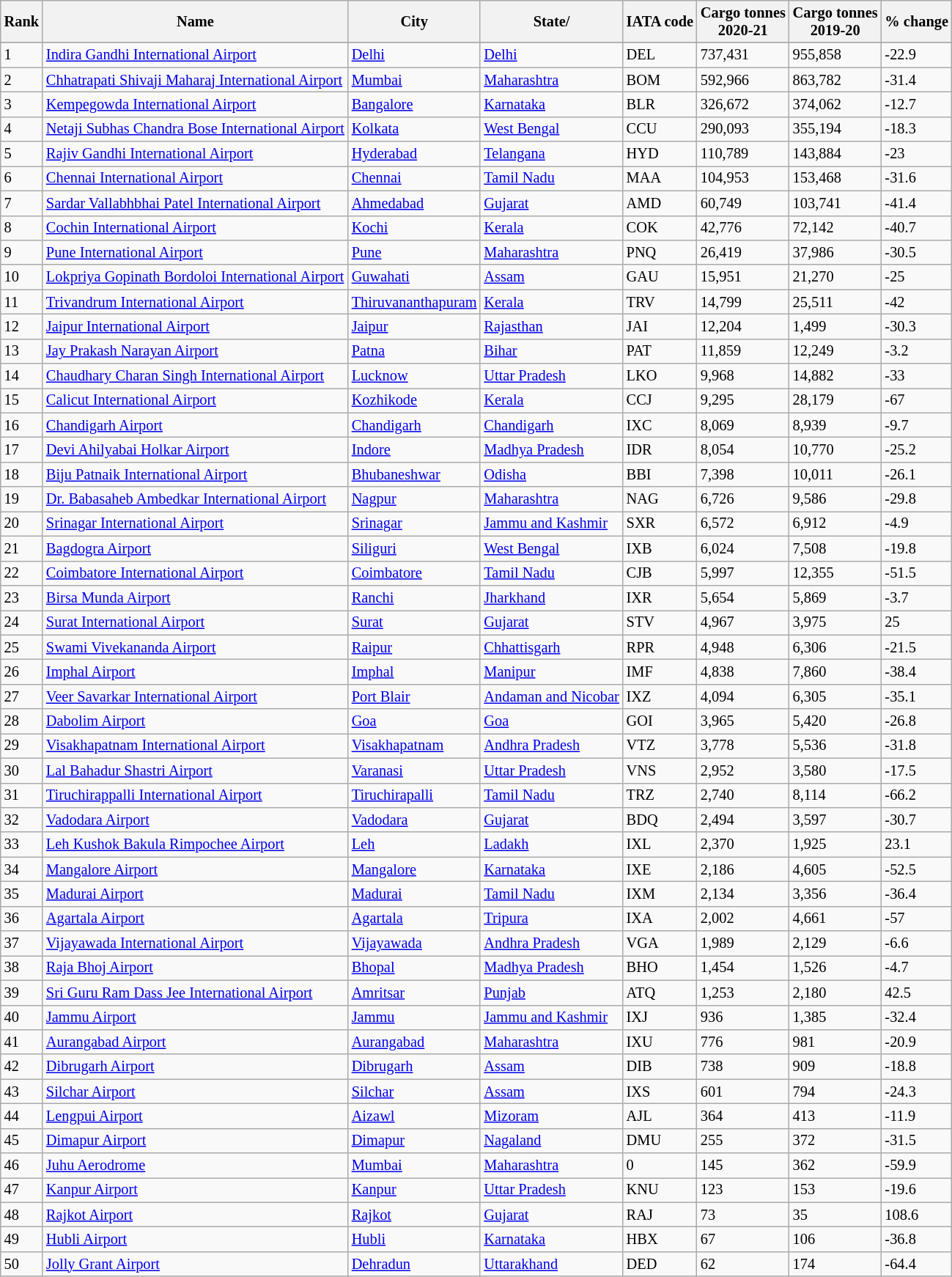<table class="wikitable sortable" style="border-collapse:collapse; text-align:left; font-size:85%">
<tr>
<th>Rank</th>
<th>Name</th>
<th>City</th>
<th>State/</th>
<th>IATA code</th>
<th>Cargo tonnes<br> 2020-21</th>
<th>Cargo tonnes<br> 2019-20</th>
<th>% change</th>
</tr>
<tr>
</tr>
<tr>
<td>1</td>
<td><a href='#'>Indira Gandhi International Airport</a></td>
<td><a href='#'>Delhi</a></td>
<td><a href='#'>Delhi</a></td>
<td>DEL</td>
<td>737,431</td>
<td>955,858</td>
<td>-22.9</td>
</tr>
<tr>
<td>2</td>
<td><a href='#'>Chhatrapati Shivaji Maharaj International Airport</a></td>
<td><a href='#'>Mumbai</a></td>
<td><a href='#'>Maharashtra</a></td>
<td>BOM</td>
<td>592,966</td>
<td>863,782</td>
<td>-31.4</td>
</tr>
<tr>
<td>3</td>
<td><a href='#'>Kempegowda International Airport</a></td>
<td><a href='#'>Bangalore</a></td>
<td><a href='#'>Karnataka</a></td>
<td>BLR</td>
<td>326,672</td>
<td>374,062</td>
<td>-12.7</td>
</tr>
<tr>
<td>4</td>
<td><a href='#'>Netaji Subhas Chandra Bose International Airport</a></td>
<td><a href='#'>Kolkata</a></td>
<td><a href='#'>West Bengal</a></td>
<td>CCU</td>
<td>290,093</td>
<td>355,194</td>
<td>-18.3</td>
</tr>
<tr>
<td>5</td>
<td><a href='#'>Rajiv Gandhi International Airport</a></td>
<td><a href='#'>Hyderabad</a></td>
<td><a href='#'>Telangana</a></td>
<td>HYD</td>
<td>110,789</td>
<td>143,884</td>
<td>-23</td>
</tr>
<tr>
<td>6</td>
<td><a href='#'>Chennai International Airport</a></td>
<td><a href='#'>Chennai</a></td>
<td><a href='#'>Tamil Nadu</a></td>
<td>MAA</td>
<td>104,953</td>
<td>153,468</td>
<td>-31.6</td>
</tr>
<tr>
<td>7</td>
<td><a href='#'>Sardar Vallabhbhai Patel International Airport</a></td>
<td><a href='#'>Ahmedabad</a></td>
<td><a href='#'>Gujarat</a></td>
<td>AMD</td>
<td>60,749</td>
<td>103,741</td>
<td>-41.4</td>
</tr>
<tr>
<td>8</td>
<td><a href='#'>Cochin International Airport</a></td>
<td><a href='#'>Kochi</a></td>
<td><a href='#'>Kerala</a></td>
<td>COK</td>
<td>42,776</td>
<td>72,142</td>
<td>-40.7</td>
</tr>
<tr>
<td>9</td>
<td><a href='#'>Pune International Airport</a></td>
<td><a href='#'>Pune</a></td>
<td><a href='#'>Maharashtra</a></td>
<td>PNQ</td>
<td>26,419</td>
<td>37,986</td>
<td>-30.5</td>
</tr>
<tr>
<td>10</td>
<td><a href='#'>Lokpriya Gopinath Bordoloi International Airport</a></td>
<td><a href='#'>Guwahati</a></td>
<td><a href='#'>Assam</a></td>
<td>GAU</td>
<td>15,951</td>
<td>21,270</td>
<td>-25</td>
</tr>
<tr>
<td>11</td>
<td><a href='#'>Trivandrum International Airport</a></td>
<td><a href='#'>Thiruvananthapuram</a></td>
<td><a href='#'>Kerala</a></td>
<td>TRV</td>
<td>14,799</td>
<td>25,511</td>
<td>-42</td>
</tr>
<tr>
<td>12</td>
<td><a href='#'>Jaipur International Airport</a></td>
<td><a href='#'>Jaipur</a></td>
<td><a href='#'>Rajasthan</a></td>
<td>JAI</td>
<td>12,204</td>
<td>1,499</td>
<td>-30.3</td>
</tr>
<tr>
<td>13</td>
<td><a href='#'>Jay Prakash Narayan Airport</a></td>
<td><a href='#'>Patna</a></td>
<td><a href='#'>Bihar</a></td>
<td>PAT</td>
<td>11,859</td>
<td>12,249</td>
<td>-3.2</td>
</tr>
<tr>
<td>14</td>
<td><a href='#'>Chaudhary Charan Singh International Airport</a></td>
<td><a href='#'>Lucknow</a></td>
<td><a href='#'>Uttar Pradesh</a></td>
<td>LKO</td>
<td>9,968</td>
<td>14,882</td>
<td>-33</td>
</tr>
<tr>
<td>15</td>
<td><a href='#'>Calicut International Airport</a></td>
<td><a href='#'>Kozhikode</a></td>
<td><a href='#'>Kerala</a></td>
<td>CCJ</td>
<td>9,295</td>
<td>28,179</td>
<td>-67</td>
</tr>
<tr>
<td>16</td>
<td><a href='#'>Chandigarh Airport</a></td>
<td><a href='#'>Chandigarh</a></td>
<td><a href='#'>Chandigarh</a></td>
<td>IXC</td>
<td>8,069</td>
<td>8,939</td>
<td>-9.7</td>
</tr>
<tr>
<td>17</td>
<td><a href='#'>Devi Ahilyabai Holkar Airport</a></td>
<td><a href='#'>Indore</a></td>
<td><a href='#'>Madhya Pradesh</a></td>
<td>IDR</td>
<td>8,054</td>
<td>10,770</td>
<td>-25.2</td>
</tr>
<tr>
<td>18</td>
<td><a href='#'>Biju Patnaik International Airport</a></td>
<td><a href='#'>Bhubaneshwar</a></td>
<td><a href='#'>Odisha</a></td>
<td>BBI</td>
<td>7,398</td>
<td>10,011</td>
<td>-26.1</td>
</tr>
<tr>
<td>19</td>
<td><a href='#'>Dr. Babasaheb Ambedkar International Airport</a></td>
<td><a href='#'>Nagpur</a></td>
<td><a href='#'>Maharashtra</a></td>
<td>NAG</td>
<td>6,726</td>
<td>9,586</td>
<td>-29.8</td>
</tr>
<tr>
<td>20</td>
<td><a href='#'>Srinagar International Airport</a></td>
<td><a href='#'>Srinagar</a></td>
<td><a href='#'>Jammu and Kashmir</a></td>
<td>SXR</td>
<td>6,572</td>
<td>6,912</td>
<td>-4.9</td>
</tr>
<tr>
<td>21</td>
<td><a href='#'>Bagdogra Airport</a></td>
<td><a href='#'>Siliguri</a></td>
<td><a href='#'>West Bengal</a></td>
<td>IXB</td>
<td>6,024</td>
<td>7,508</td>
<td>-19.8</td>
</tr>
<tr>
<td>22</td>
<td><a href='#'>Coimbatore International Airport</a></td>
<td><a href='#'>Coimbatore</a></td>
<td><a href='#'>Tamil Nadu</a></td>
<td>CJB</td>
<td>5,997</td>
<td>12,355</td>
<td>-51.5</td>
</tr>
<tr>
<td>23</td>
<td><a href='#'>Birsa Munda Airport</a></td>
<td><a href='#'>Ranchi</a></td>
<td><a href='#'>Jharkhand</a></td>
<td>IXR</td>
<td>5,654</td>
<td>5,869</td>
<td>-3.7</td>
</tr>
<tr>
<td>24</td>
<td><a href='#'>Surat International Airport</a></td>
<td><a href='#'>Surat</a></td>
<td><a href='#'>Gujarat</a></td>
<td>STV</td>
<td>4,967</td>
<td>3,975</td>
<td>25</td>
</tr>
<tr>
<td>25</td>
<td><a href='#'>Swami Vivekananda Airport</a></td>
<td><a href='#'>Raipur</a></td>
<td><a href='#'>Chhattisgarh</a></td>
<td>RPR</td>
<td>4,948</td>
<td>6,306</td>
<td>-21.5</td>
</tr>
<tr>
<td>26</td>
<td><a href='#'>Imphal Airport</a></td>
<td><a href='#'>Imphal</a></td>
<td><a href='#'>Manipur</a></td>
<td>IMF</td>
<td>4,838</td>
<td>7,860</td>
<td>-38.4</td>
</tr>
<tr>
<td>27</td>
<td><a href='#'>Veer Savarkar International Airport</a></td>
<td><a href='#'>Port Blair</a></td>
<td><a href='#'>Andaman and Nicobar</a></td>
<td>IXZ</td>
<td>4,094</td>
<td>6,305</td>
<td>-35.1</td>
</tr>
<tr>
<td>28</td>
<td><a href='#'>Dabolim Airport</a></td>
<td><a href='#'>Goa</a></td>
<td><a href='#'>Goa</a></td>
<td>GOI</td>
<td>3,965</td>
<td>5,420</td>
<td>-26.8</td>
</tr>
<tr>
<td>29</td>
<td><a href='#'>Visakhapatnam International Airport</a></td>
<td><a href='#'>Visakhapatnam</a></td>
<td><a href='#'>Andhra Pradesh</a></td>
<td>VTZ</td>
<td>3,778</td>
<td>5,536</td>
<td>-31.8</td>
</tr>
<tr>
<td>30</td>
<td><a href='#'>Lal Bahadur Shastri Airport</a></td>
<td><a href='#'>Varanasi</a></td>
<td><a href='#'>Uttar Pradesh</a></td>
<td>VNS</td>
<td>2,952</td>
<td>3,580</td>
<td>-17.5</td>
</tr>
<tr>
<td>31</td>
<td><a href='#'>Tiruchirappalli International Airport</a></td>
<td><a href='#'>Tiruchirapalli</a></td>
<td><a href='#'>Tamil Nadu</a></td>
<td>TRZ</td>
<td>2,740</td>
<td>8,114</td>
<td>-66.2</td>
</tr>
<tr>
<td>32</td>
<td><a href='#'>Vadodara Airport</a></td>
<td><a href='#'>Vadodara</a></td>
<td><a href='#'>Gujarat</a></td>
<td>BDQ</td>
<td>2,494</td>
<td>3,597</td>
<td>-30.7</td>
</tr>
<tr>
<td>33</td>
<td><a href='#'>Leh Kushok Bakula Rimpochee Airport</a></td>
<td><a href='#'>Leh</a></td>
<td><a href='#'>Ladakh</a></td>
<td>IXL</td>
<td>2,370</td>
<td>1,925</td>
<td>23.1</td>
</tr>
<tr>
<td>34</td>
<td><a href='#'>Mangalore Airport</a></td>
<td><a href='#'>Mangalore</a></td>
<td><a href='#'>Karnataka</a></td>
<td>IXE</td>
<td>2,186</td>
<td>4,605</td>
<td>-52.5</td>
</tr>
<tr>
<td>35</td>
<td><a href='#'>Madurai Airport</a></td>
<td><a href='#'>Madurai</a></td>
<td><a href='#'>Tamil Nadu</a></td>
<td>IXM</td>
<td>2,134</td>
<td>3,356</td>
<td>-36.4</td>
</tr>
<tr>
<td>36</td>
<td><a href='#'>Agartala Airport</a></td>
<td><a href='#'>Agartala</a></td>
<td><a href='#'>Tripura</a></td>
<td>IXA</td>
<td>2,002</td>
<td>4,661</td>
<td>-57</td>
</tr>
<tr>
<td>37</td>
<td><a href='#'>Vijayawada International Airport</a></td>
<td><a href='#'>Vijayawada</a></td>
<td><a href='#'>Andhra Pradesh</a></td>
<td>VGA</td>
<td>1,989</td>
<td>2,129</td>
<td>-6.6</td>
</tr>
<tr>
<td>38</td>
<td><a href='#'>Raja Bhoj Airport</a></td>
<td><a href='#'>Bhopal</a></td>
<td><a href='#'>Madhya Pradesh</a></td>
<td>BHO</td>
<td>1,454</td>
<td>1,526</td>
<td>-4.7</td>
</tr>
<tr>
<td>39</td>
<td><a href='#'>Sri Guru Ram Dass Jee International Airport</a></td>
<td><a href='#'>Amritsar</a></td>
<td><a href='#'>Punjab</a></td>
<td>ATQ</td>
<td>1,253</td>
<td>2,180</td>
<td>42.5</td>
</tr>
<tr>
<td>40</td>
<td><a href='#'>Jammu Airport</a></td>
<td><a href='#'>Jammu</a></td>
<td><a href='#'>Jammu and Kashmir</a></td>
<td>IXJ</td>
<td>936</td>
<td>1,385</td>
<td>-32.4</td>
</tr>
<tr>
<td>41</td>
<td><a href='#'>Aurangabad Airport</a></td>
<td><a href='#'>Aurangabad</a></td>
<td><a href='#'>Maharashtra</a></td>
<td>IXU</td>
<td>776</td>
<td>981</td>
<td>-20.9</td>
</tr>
<tr>
<td>42</td>
<td><a href='#'>Dibrugarh Airport</a></td>
<td><a href='#'>Dibrugarh</a></td>
<td><a href='#'>Assam</a></td>
<td>DIB</td>
<td>738</td>
<td>909</td>
<td>-18.8</td>
</tr>
<tr>
<td>43</td>
<td><a href='#'>Silchar Airport</a></td>
<td><a href='#'>Silchar</a></td>
<td><a href='#'>Assam</a></td>
<td>IXS</td>
<td>601</td>
<td>794</td>
<td>-24.3</td>
</tr>
<tr>
<td>44</td>
<td><a href='#'>Lengpui Airport</a></td>
<td><a href='#'>Aizawl</a></td>
<td><a href='#'>Mizoram</a></td>
<td>AJL</td>
<td>364</td>
<td>413</td>
<td>-11.9</td>
</tr>
<tr>
<td>45</td>
<td><a href='#'>Dimapur Airport</a></td>
<td><a href='#'>Dimapur</a></td>
<td><a href='#'>Nagaland</a></td>
<td>DMU</td>
<td>255</td>
<td>372</td>
<td>-31.5</td>
</tr>
<tr>
<td>46</td>
<td><a href='#'>Juhu Aerodrome</a></td>
<td><a href='#'>Mumbai</a></td>
<td><a href='#'>Maharashtra</a></td>
<td>0</td>
<td>145</td>
<td>362</td>
<td>-59.9</td>
</tr>
<tr>
<td>47</td>
<td><a href='#'>Kanpur Airport</a></td>
<td><a href='#'>Kanpur</a></td>
<td><a href='#'>Uttar Pradesh</a></td>
<td>KNU</td>
<td>123</td>
<td>153</td>
<td>-19.6</td>
</tr>
<tr>
<td>48</td>
<td><a href='#'>Rajkot Airport</a></td>
<td><a href='#'>Rajkot</a></td>
<td><a href='#'>Gujarat</a></td>
<td>RAJ</td>
<td>73</td>
<td>35</td>
<td>108.6</td>
</tr>
<tr>
<td>49</td>
<td><a href='#'>Hubli Airport</a></td>
<td><a href='#'>Hubli</a></td>
<td><a href='#'>Karnataka</a></td>
<td>HBX</td>
<td>67</td>
<td>106</td>
<td>-36.8</td>
</tr>
<tr>
<td>50</td>
<td><a href='#'>Jolly Grant Airport</a></td>
<td><a href='#'>Dehradun</a></td>
<td><a href='#'>Uttarakhand</a></td>
<td>DED</td>
<td>62</td>
<td>174</td>
<td>-64.4</td>
</tr>
</table>
